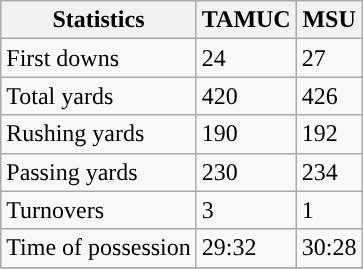<table class="wikitable" style="float: left;">
<tr>
<th>Statistics</th>
<th>TAMUC</th>
<th>MSU</th>
</tr>
<tr>
<td>First downs</td>
<td>24</td>
<td>27</td>
</tr>
<tr>
<td>Total yards</td>
<td>420</td>
<td>426</td>
</tr>
<tr>
<td>Rushing yards</td>
<td>190</td>
<td>192</td>
</tr>
<tr>
<td>Passing yards</td>
<td>230</td>
<td>234</td>
</tr>
<tr>
<td>Turnovers</td>
<td>3</td>
<td>1</td>
</tr>
<tr>
<td>Time of possession</td>
<td>29:32</td>
<td>30:28</td>
</tr>
<tr>
</tr>
</table>
